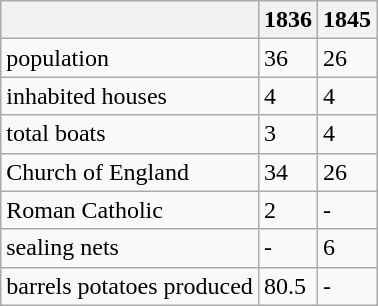<table class="wikitable">
<tr>
<th></th>
<th>1836</th>
<th>1845</th>
</tr>
<tr>
<td>population</td>
<td>36</td>
<td>26</td>
</tr>
<tr>
<td>inhabited houses</td>
<td>4</td>
<td>4</td>
</tr>
<tr>
<td>total boats</td>
<td>3</td>
<td>4</td>
</tr>
<tr>
<td>Church of England</td>
<td>34</td>
<td>26</td>
</tr>
<tr>
<td>Roman Catholic</td>
<td>2</td>
<td>-</td>
</tr>
<tr>
<td>sealing nets</td>
<td>-</td>
<td>6</td>
</tr>
<tr>
<td>barrels potatoes produced</td>
<td>80.5</td>
<td>-</td>
</tr>
</table>
